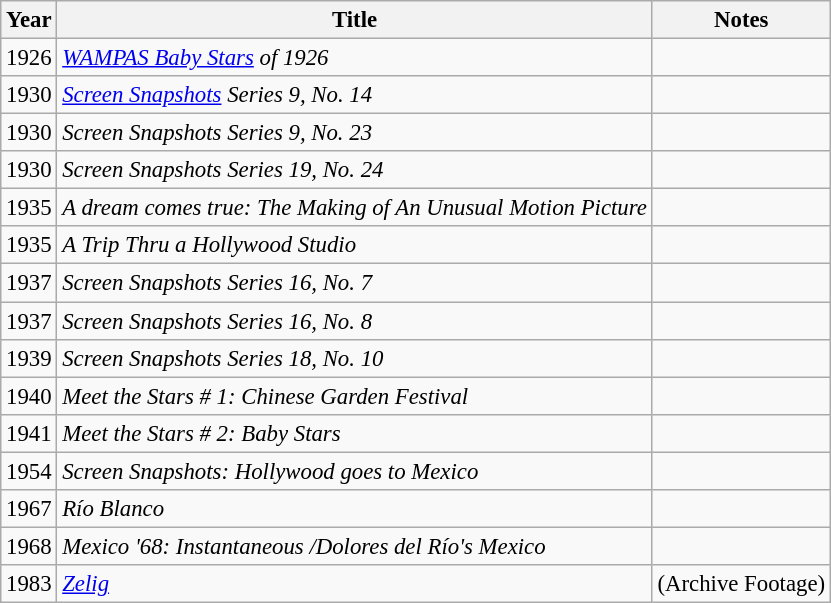<table class="wikitable" style="font-size: 95%;">
<tr>
<th>Year</th>
<th>Title</th>
<th>Notes</th>
</tr>
<tr>
<td>1926</td>
<td><em><a href='#'>WAMPAS Baby Stars</a> of 1926</em></td>
<td></td>
</tr>
<tr>
<td>1930</td>
<td><em><a href='#'>Screen Snapshots</a> Series 9, No. 14</em></td>
<td></td>
</tr>
<tr>
<td>1930</td>
<td><em>Screen Snapshots Series 9, No. 23</em></td>
<td></td>
</tr>
<tr>
<td>1930</td>
<td><em>Screen Snapshots Series 19, No. 24</em></td>
<td></td>
</tr>
<tr>
<td>1935</td>
<td><em>A dream comes true: The Making of An Unusual Motion Picture</em></td>
<td></td>
</tr>
<tr>
<td>1935</td>
<td><em>A Trip Thru a Hollywood Studio</em></td>
<td></td>
</tr>
<tr>
<td>1937</td>
<td><em>Screen Snapshots Series 16, No. 7</em></td>
<td></td>
</tr>
<tr>
<td>1937</td>
<td><em>Screen Snapshots Series 16, No. 8</em></td>
<td></td>
</tr>
<tr>
<td>1939</td>
<td><em>Screen Snapshots Series 18, No. 10</em></td>
<td></td>
</tr>
<tr>
<td>1940</td>
<td><em>Meet the Stars # 1: Chinese Garden Festival</em></td>
<td></td>
</tr>
<tr>
<td>1941</td>
<td><em> Meet the Stars # 2: Baby Stars</em></td>
<td></td>
</tr>
<tr>
<td>1954</td>
<td><em>Screen Snapshots: Hollywood goes to Mexico</em></td>
<td></td>
</tr>
<tr>
<td>1967</td>
<td><em>Río Blanco</em></td>
<td></td>
</tr>
<tr>
<td>1968</td>
<td><em>Mexico '68: Instantaneous /Dolores del Río's Mexico</em></td>
<td></td>
</tr>
<tr>
<td>1983</td>
<td><em><a href='#'>Zelig</a></em></td>
<td>(Archive Footage)</td>
</tr>
</table>
